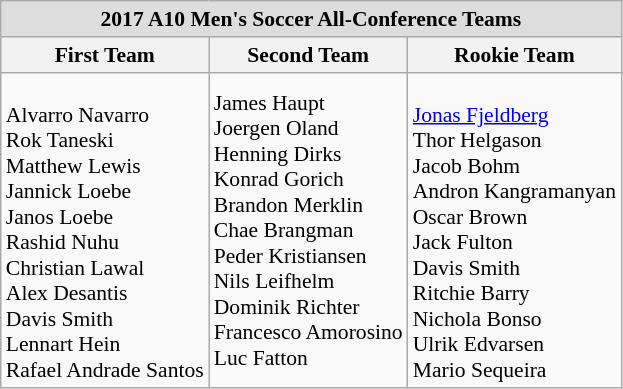<table class="wikitable" style="white-space:nowrap; font-size:90%;">
<tr>
<td colspan="7" style="text-align:center; background:#ddd;"><strong>2017 A10 Men's Soccer All-Conference Teams</strong></td>
</tr>
<tr>
<th>First Team</th>
<th>Second Team</th>
<th>Rookie Team</th>
</tr>
<tr>
<td><br>Alvarro Navarro <br>Rok Taneski <br>Matthew Lewis <br>Jannick Loebe <br>Janos Loebe <br>Rashid Nuhu <br>Christian Lawal <br>Alex Desantis <br>Davis Smith <br>Lennart Hein <br>Rafael Andrade Santos </td>
<td>James Haupt <br>Joergen Oland <br>Henning Dirks <br>Konrad Gorich <br>Brandon Merklin <br>Chae Brangman <br>Peder Kristiansen <br>Nils Leifhelm <br>Dominik Richter <br>Francesco Amorosino <br>Luc Fatton </td>
<td><br><a href='#'>Jonas Fjeldberg</a> <br>Thor Helgason <br>Jacob Bohm <br>Andron Kangramanyan <br>Oscar Brown <br>Jack Fulton <br>Davis Smith <br>Ritchie Barry <br>Nichola Bonso <br>Ulrik Edvarsen <br>Mario Sequeira </td>
</tr>
</table>
